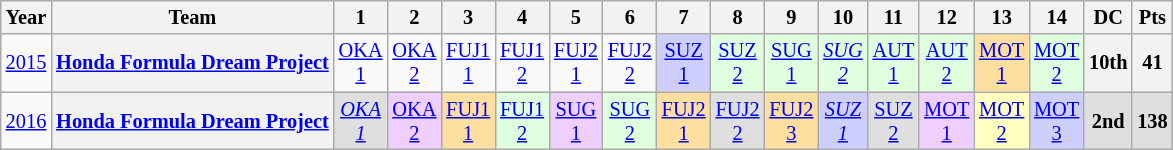<table class="wikitable" style="text-align:center; font-size:85%">
<tr>
<th>Year</th>
<th>Team</th>
<th>1</th>
<th>2</th>
<th>3</th>
<th>4</th>
<th>5</th>
<th>6</th>
<th>7</th>
<th>8</th>
<th>9</th>
<th>10</th>
<th>11</th>
<th>12</th>
<th>13</th>
<th>14</th>
<th>DC</th>
<th>Pts</th>
</tr>
<tr>
<td><a href='#'>2015</a></td>
<th nowrap><a href='#'>Honda Formula Dream Project</a></th>
<td style="background:#"><a href='#'>OKA<br>1</a><br></td>
<td style="background:#"><a href='#'>OKA<br>2</a><br></td>
<td style="background:#"><a href='#'>FUJ1<br>1</a><br></td>
<td style="background:#"><a href='#'>FUJ1<br>2</a><br></td>
<td style="background:#"><a href='#'>FUJ2<br>1</a><br></td>
<td style="background:#"><a href='#'>FUJ2<br>2</a><br></td>
<td style="background:#CFCFFF"><a href='#'>SUZ<br>1</a><br></td>
<td style="background:#DFFFDF"><a href='#'>SUZ<br>2</a><br></td>
<td style="background:#DFFFDF"><a href='#'>SUG<br>1</a><br></td>
<td style="background:#DFFFDF"><em><a href='#'>SUG<br>2</a><br></em></td>
<td style="background:#DFFFDF"><a href='#'>AUT<br>1</a><br></td>
<td style="background:#DFFFDF"><a href='#'>AUT<br>2</a><br></td>
<td style="background:#FFDF9F"><a href='#'>MOT<br>1</a><br></td>
<td style="background:#DFFFDF"><a href='#'>MOT<br>2</a><br></td>
<th>10th</th>
<th>41</th>
</tr>
<tr>
<td><a href='#'>2016</a></td>
<th nowrap><a href='#'>Honda Formula Dream Project</a></th>
<td style="background:#DFDFDF"><em><a href='#'>OKA<br>1</a><br></em></td>
<td style="background:#EFCFFF"><a href='#'>OKA<br>2</a><br></td>
<td style="background:#FFDF9F"><a href='#'>FUJ1<br>1</a><br></td>
<td style="background:#DFFFDF"><a href='#'>FUJ1<br>2</a><br></td>
<td style="background:#EFCFFF"><a href='#'>SUG<br>1</a><br></td>
<td style="background:#DFFFDF"><a href='#'>SUG<br>2</a><br></td>
<td style="background:#FFDF9F"><a href='#'>FUJ2<br>1</a><br></td>
<td style="background:#DFDFDF"><a href='#'>FUJ2<br>2</a><br></td>
<td style="background:#FFDF9F"><a href='#'>FUJ2<br>3</a><br></td>
<td style="background:#CFCFFF"><em><a href='#'>SUZ<br>1</a><br></em></td>
<td style="background:#DFDFDF"><a href='#'>SUZ<br>2</a><br></td>
<td style="background:#EFCFFF"><a href='#'>MOT<br>1</a><br></td>
<td style="background:#FFFFBF"><a href='#'>MOT<br>2</a><br></td>
<td style="background:#CFCFFF"><a href='#'>MOT<br>3</a><br></td>
<th style="background:#DFDFDF">2nd</th>
<th style="background:#DFDFDF">138</th>
</tr>
</table>
